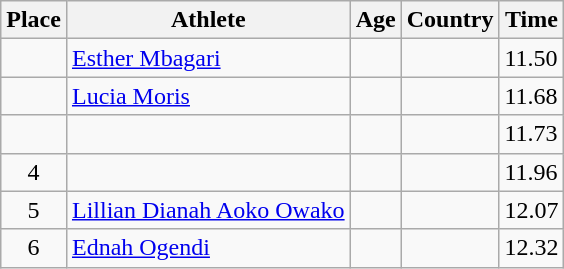<table class="wikitable mw-datatable sortable">
<tr>
<th>Place</th>
<th>Athlete</th>
<th>Age</th>
<th>Country</th>
<th>Time</th>
</tr>
<tr>
<td align=center></td>
<td><a href='#'>Esther Mbagari</a></td>
<td></td>
<td></td>
<td>11.50</td>
</tr>
<tr>
<td align=center></td>
<td><a href='#'>Lucia Moris</a></td>
<td></td>
<td></td>
<td>11.68</td>
</tr>
<tr>
<td align=center></td>
<td></td>
<td></td>
<td></td>
<td>11.73</td>
</tr>
<tr>
<td align=center>4</td>
<td></td>
<td></td>
<td></td>
<td>11.96</td>
</tr>
<tr>
<td align=center>5</td>
<td><a href='#'>Lillian Dianah Aoko Owako</a></td>
<td></td>
<td></td>
<td>12.07</td>
</tr>
<tr>
<td align=center>6</td>
<td><a href='#'>Ednah Ogendi</a></td>
<td></td>
<td></td>
<td>12.32</td>
</tr>
</table>
